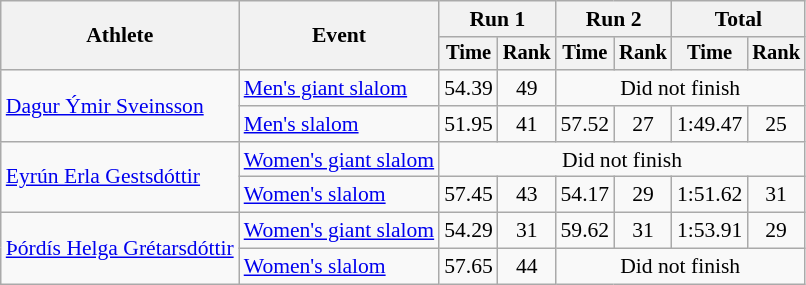<table class="wikitable" style="font-size:90%">
<tr>
<th rowspan=2>Athlete</th>
<th rowspan=2>Event</th>
<th colspan=2>Run 1</th>
<th colspan=2>Run 2</th>
<th colspan=2>Total</th>
</tr>
<tr style="font-size:95%">
<th>Time</th>
<th>Rank</th>
<th>Time</th>
<th>Rank</th>
<th>Time</th>
<th>Rank</th>
</tr>
<tr align=center>
<td align="left" rowspan="2"><a href='#'>Dagur Ýmir Sveinsson</a></td>
<td align="left"><a href='#'>Men's giant slalom</a></td>
<td>54.39</td>
<td>49</td>
<td colspan=4>Did not finish</td>
</tr>
<tr align=center>
<td align="left"><a href='#'>Men's slalom</a></td>
<td>51.95</td>
<td>41</td>
<td>57.52</td>
<td>27</td>
<td>1:49.47</td>
<td>25</td>
</tr>
<tr align=center>
<td align="left" rowspan="2"><a href='#'>Eyrún Erla Gestsdóttir</a></td>
<td align="left"><a href='#'>Women's giant slalom</a></td>
<td colspan=6>Did not finish</td>
</tr>
<tr align=center>
<td align="left"><a href='#'>Women's slalom</a></td>
<td>57.45</td>
<td>43</td>
<td>54.17</td>
<td>29</td>
<td>1:51.62</td>
<td>31</td>
</tr>
<tr align=center>
<td align="left" rowspan="2"><a href='#'>Þórdís Helga Grétarsdóttir</a></td>
<td align="left"><a href='#'>Women's giant slalom</a></td>
<td>54.29</td>
<td>31</td>
<td>59.62</td>
<td>31</td>
<td>1:53.91</td>
<td>29</td>
</tr>
<tr align=center>
<td align="left"><a href='#'>Women's slalom</a></td>
<td>57.65</td>
<td>44</td>
<td colspan=4>Did not finish</td>
</tr>
</table>
